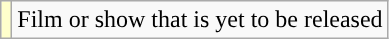<table class="wikitable sortable">
<tr>
<td style="background:#FFFFCC;"></td>
<td>Film or show that is yet to be released</td>
</tr>
</table>
